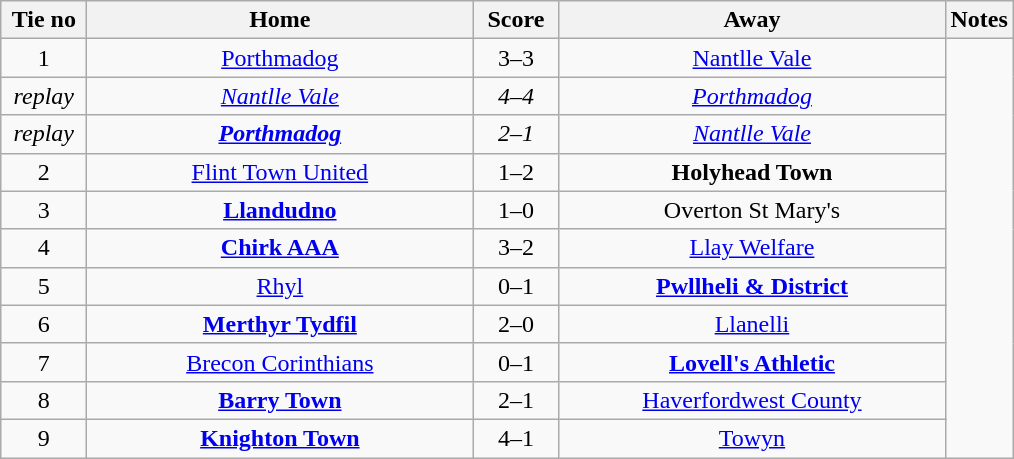<table class="wikitable" style="text-align:center">
<tr>
<th width=50>Tie no</th>
<th width=250>Home</th>
<th width=50>Score</th>
<th width=250>Away</th>
<th>Notes</th>
</tr>
<tr>
<td>1</td>
<td><a href='#'>Porthmadog</a></td>
<td>3–3</td>
<td><a href='#'>Nantlle Vale</a></td>
</tr>
<tr>
<td><em>replay</em></td>
<td><em><a href='#'>Nantlle Vale</a></em></td>
<td><em>4–4</em></td>
<td><em><a href='#'>Porthmadog</a></em></td>
</tr>
<tr>
<td><em>replay</em></td>
<td><strong><em><a href='#'>Porthmadog</a></em></strong></td>
<td><em>2–1</em></td>
<td><em><a href='#'>Nantlle Vale</a></em></td>
</tr>
<tr>
<td>2</td>
<td><a href='#'>Flint Town United</a></td>
<td>1–2</td>
<td><strong>Holyhead Town</strong></td>
</tr>
<tr>
<td>3</td>
<td><strong><a href='#'>Llandudno</a></strong></td>
<td>1–0</td>
<td>Overton St Mary's</td>
</tr>
<tr>
<td>4</td>
<td><strong><a href='#'>Chirk AAA</a></strong></td>
<td>3–2</td>
<td><a href='#'>Llay Welfare</a></td>
</tr>
<tr>
<td>5</td>
<td><a href='#'>Rhyl</a></td>
<td>0–1</td>
<td><strong><a href='#'>Pwllheli & District</a></strong></td>
</tr>
<tr>
<td>6</td>
<td><strong><a href='#'>Merthyr Tydfil</a></strong></td>
<td>2–0</td>
<td><a href='#'>Llanelli</a></td>
</tr>
<tr>
<td>7</td>
<td><a href='#'>Brecon Corinthians</a></td>
<td>0–1</td>
<td><strong><a href='#'>Lovell's Athletic</a></strong></td>
</tr>
<tr>
<td>8</td>
<td><strong><a href='#'>Barry Town</a></strong></td>
<td>2–1</td>
<td><a href='#'>Haverfordwest County</a></td>
</tr>
<tr>
<td>9</td>
<td><strong><a href='#'>Knighton Town</a></strong></td>
<td>4–1</td>
<td><a href='#'>Towyn</a></td>
</tr>
</table>
